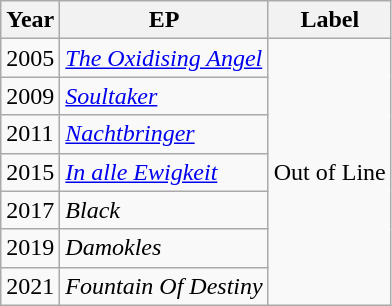<table class="wikitable">
<tr>
<th>Year</th>
<th>EP</th>
<th>Label</th>
</tr>
<tr>
<td>2005</td>
<td><em><a href='#'>The Oxidising Angel</a></em></td>
<td rowspan="7">Out of Line</td>
</tr>
<tr>
<td>2009</td>
<td><em><a href='#'>Soultaker</a></em></td>
</tr>
<tr>
<td>2011</td>
<td><em><a href='#'>Nachtbringer</a></em></td>
</tr>
<tr>
<td>2015</td>
<td><em><a href='#'>In alle Ewigkeit</a></em></td>
</tr>
<tr>
<td>2017</td>
<td><em>Black</em></td>
</tr>
<tr>
<td>2019</td>
<td><em>Damokles</em></td>
</tr>
<tr>
<td>2021</td>
<td><em>Fountain Of Destiny</em></td>
</tr>
</table>
